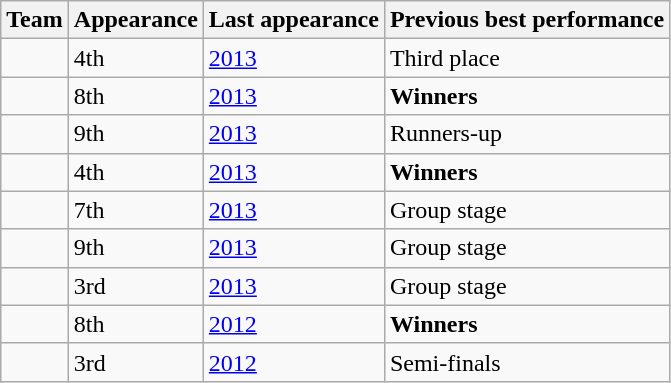<table class="wikitable sortable">
<tr>
<th>Team</th>
<th data-sort-type="number">Appearance</th>
<th data-sort-type="number">Last appearance</th>
<th>Previous best performance</th>
</tr>
<tr>
<td></td>
<td>4th</td>
<td><a href='#'>2013</a></td>
<td>Third place</td>
</tr>
<tr>
<td></td>
<td>8th</td>
<td><a href='#'>2013</a></td>
<td><strong>Winners</strong></td>
</tr>
<tr>
<td></td>
<td>9th</td>
<td><a href='#'>2013</a></td>
<td>Runners-up</td>
</tr>
<tr>
<td></td>
<td>4th</td>
<td><a href='#'>2013</a></td>
<td><strong>Winners</strong></td>
</tr>
<tr>
<td></td>
<td>7th</td>
<td><a href='#'>2013</a></td>
<td>Group stage</td>
</tr>
<tr>
<td></td>
<td>9th</td>
<td><a href='#'>2013</a></td>
<td>Group stage</td>
</tr>
<tr>
<td></td>
<td>3rd</td>
<td><a href='#'>2013</a></td>
<td>Group stage</td>
</tr>
<tr>
<td></td>
<td>8th</td>
<td><a href='#'>2012</a></td>
<td><strong>Winners</strong></td>
</tr>
<tr>
<td></td>
<td>3rd</td>
<td><a href='#'>2012</a></td>
<td>Semi-finals</td>
</tr>
</table>
